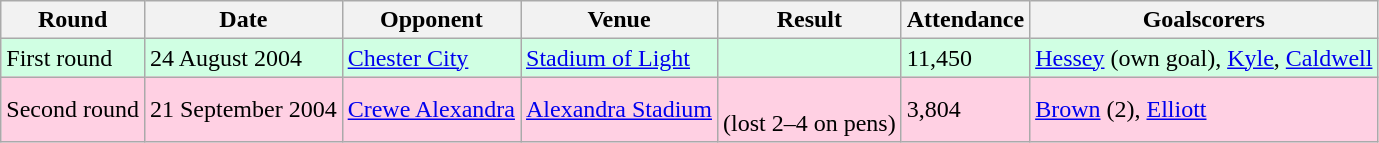<table class="wikitable">
<tr>
<th>Round</th>
<th>Date</th>
<th>Opponent</th>
<th>Venue</th>
<th>Result</th>
<th>Attendance</th>
<th>Goalscorers</th>
</tr>
<tr style="background-color: #d0ffe3;">
<td>First round</td>
<td>24 August 2004</td>
<td><a href='#'>Chester City</a></td>
<td><a href='#'>Stadium of Light</a></td>
<td></td>
<td>11,450</td>
<td><a href='#'>Hessey</a> (own goal), <a href='#'>Kyle</a>, <a href='#'>Caldwell</a></td>
</tr>
<tr style="background-color: #ffd0e3;">
<td>Second round</td>
<td>21 September 2004</td>
<td><a href='#'>Crewe Alexandra</a></td>
<td><a href='#'>Alexandra Stadium</a></td>
<td><br>(lost 2–4 on pens)</td>
<td>3,804</td>
<td><a href='#'>Brown</a> (2), <a href='#'>Elliott</a></td>
</tr>
</table>
